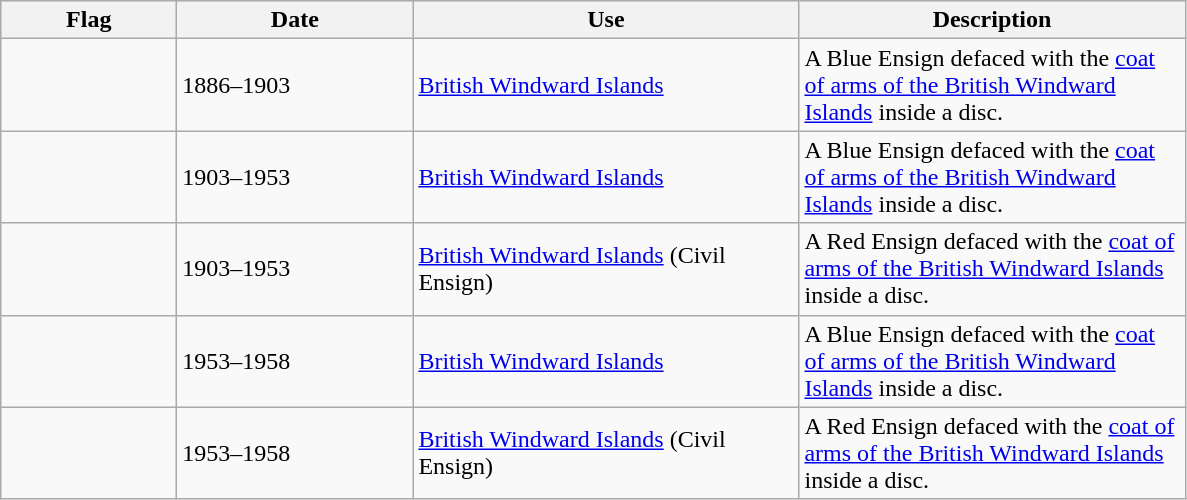<table class="wikitable">
<tr style="background:#efefef;">
<th style="width:110px;">Flag</th>
<th style="width:150px;">Date</th>
<th style="width:250px;">Use</th>
<th style="width:250px;">Description</th>
</tr>
<tr>
<td></td>
<td>1886–1903</td>
<td><a href='#'>British Windward Islands</a></td>
<td>A Blue Ensign defaced with the <a href='#'>coat of arms of the British Windward Islands</a> inside a disc.</td>
</tr>
<tr>
<td></td>
<td>1903–1953</td>
<td><a href='#'>British Windward Islands</a></td>
<td>A Blue Ensign defaced with the <a href='#'>coat of arms of the British Windward Islands</a> inside a disc.</td>
</tr>
<tr>
<td></td>
<td>1903–1953</td>
<td><a href='#'>British Windward Islands</a> (Civil Ensign)</td>
<td>A Red Ensign defaced with the <a href='#'>coat of arms of the British Windward Islands</a> inside a disc.</td>
</tr>
<tr>
<td></td>
<td>1953–1958</td>
<td><a href='#'>British Windward Islands</a></td>
<td>A Blue Ensign defaced with the <a href='#'>coat of arms of the British Windward Islands</a> inside a disc.</td>
</tr>
<tr>
<td></td>
<td>1953–1958</td>
<td><a href='#'>British Windward Islands</a> (Civil Ensign)</td>
<td>A Red Ensign defaced with the <a href='#'>coat of arms of the British Windward Islands</a> inside a disc.</td>
</tr>
</table>
